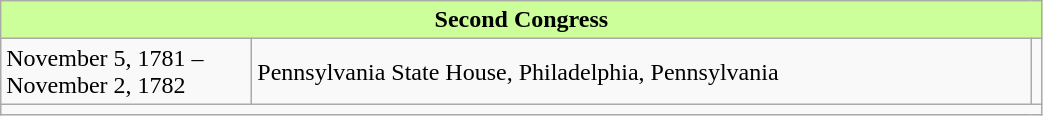<table class=wikitable>
<tr>
<th colspan=3 style="background:#ccff99;">Second Congress</th>
</tr>
<tr>
<td style="width: 10em;">November 5, 1781 –November 2, 1782</td>
<td style="width: 32em;">Pennsylvania State House, Philadelphia, Pennsylvania</td>
<td></td>
</tr>
<tr>
<td colspan=3></td>
</tr>
</table>
